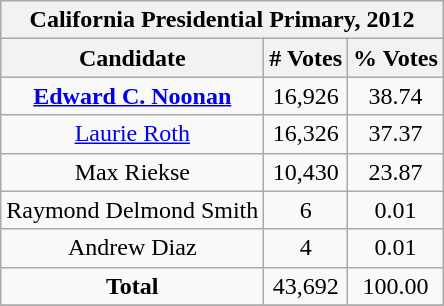<table class=wikitable style="text-align:center;">
<tr bgcolor=lightgrey>
<th colspan="4">California Presidential Primary, 2012 </th>
</tr>
<tr bgcolor=lightgrey>
<th>Candidate</th>
<th># Votes</th>
<th>% Votes</th>
</tr>
<tr>
<td><strong><a href='#'>Edward C. Noonan</a></strong></td>
<td>16,926</td>
<td>38.74</td>
</tr>
<tr>
<td><a href='#'>Laurie Roth</a></td>
<td>16,326</td>
<td>37.37</td>
</tr>
<tr>
<td>Max Riekse</td>
<td>10,430</td>
<td>23.87</td>
</tr>
<tr>
<td>Raymond Delmond Smith</td>
<td>6</td>
<td>0.01</td>
</tr>
<tr>
<td>Andrew Diaz</td>
<td>4</td>
<td>0.01</td>
</tr>
<tr>
<td><strong>Total</strong></td>
<td>43,692</td>
<td>100.00</td>
</tr>
<tr>
</tr>
</table>
